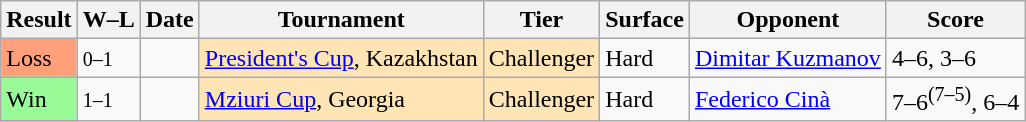<table class="sortable wikitable">
<tr>
<th>Result</th>
<th class="unsortable">W–L</th>
<th>Date</th>
<th>Tournament</th>
<th>Tier</th>
<th>Surface</th>
<th>Opponent</th>
<th class="unsortable">Score</th>
</tr>
<tr>
<td bgcolor=ffa07a>Loss</td>
<td><small>0–1</small></td>
<td><a href='#'></a></td>
<td style=background:moccasin;><a href='#'>President's Cup</a>, Kazakhstan</td>
<td style=background:moccasin;>Challenger</td>
<td>Hard</td>
<td> <a href='#'>Dimitar Kuzmanov</a></td>
<td>4–6, 3–6</td>
</tr>
<tr>
<td bgcolor=98fb98>Win</td>
<td><small>1–1</small></td>
<td><a href='#'></a></td>
<td style="background:moccasin;"><a href='#'>Mziuri Cup</a>, Georgia</td>
<td style="background:moccasin;">Challenger</td>
<td>Hard</td>
<td> <a href='#'>Federico Cinà</a></td>
<td>7–6<sup>(7–5)</sup>, 6–4</td>
</tr>
</table>
